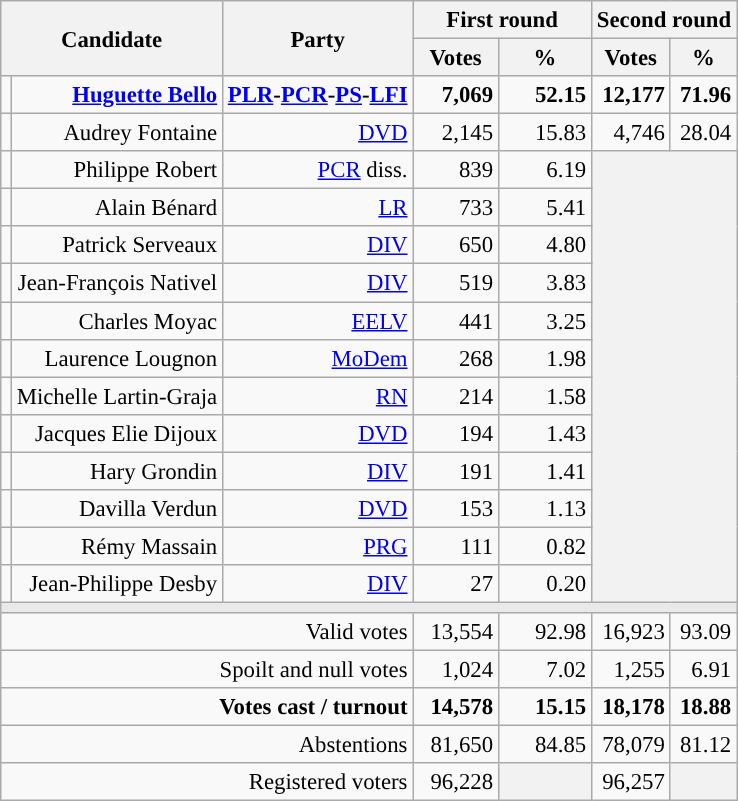<table class="wikitable" style="text-align:right;font-size:95%;">
<tr>
<th colspan="2" rowspan="2">Candidate</th>
<th colspan="1" rowspan="2">Party</th>
<th colspan="2">First round</th>
<th colspan="2">Second round</th>
</tr>
<tr>
<th style="width:50px;">Votes</th>
<th style="width:55px;">%</th>
<th>Votes</th>
<th>%</th>
</tr>
<tr>
<td style="color:inherit;background-color:"></td>
<td><strong><a href='#'>Huguette Bello</a></strong></td>
<td><strong><a href='#'>PLR</a>-<a href='#'>PCR</a>-<a href='#'>PS</a>-<a href='#'>LFI</a></strong></td>
<td><strong>7,069</strong></td>
<td><strong>52.15</strong></td>
<td><strong>12,177</strong></td>
<td><strong>71.96</strong></td>
</tr>
<tr>
<td style="color:inherit;background-color:"></td>
<td>Audrey Fontaine</td>
<td><a href='#'>DVD</a></td>
<td>2,145</td>
<td>15.83</td>
<td>4,746</td>
<td>28.04</td>
</tr>
<tr>
<td style="color:inherit;background-color:"></td>
<td>Philippe Robert</td>
<td><a href='#'>PCR</a> diss.</td>
<td>839</td>
<td>6.19</td>
<th colspan="2" rowspan="12"></th>
</tr>
<tr>
<td style="color:inherit;background-color:"></td>
<td>Alain Bénard</td>
<td><a href='#'>LR</a></td>
<td>733</td>
<td>5.41</td>
</tr>
<tr>
<td style="color:inherit;background-color:"></td>
<td>Patrick Serveaux</td>
<td><a href='#'>DIV</a></td>
<td>650</td>
<td>4.80</td>
</tr>
<tr>
<td style="color:inherit;background-color:"></td>
<td>Jean-François Nativel</td>
<td><a href='#'>DIV</a></td>
<td>519</td>
<td>3.83</td>
</tr>
<tr>
<td style="color:inherit;background-color:"></td>
<td>Charles Moyac</td>
<td><a href='#'>EELV</a></td>
<td>441</td>
<td>3.25</td>
</tr>
<tr>
<td style="color:inherit;background-color:"></td>
<td>Laurence Lougnon</td>
<td><a href='#'>MoDem</a></td>
<td>268</td>
<td>1.98</td>
</tr>
<tr>
<td style="color:inherit;background-color:"></td>
<td>Michelle Lartin-Graja</td>
<td><a href='#'>RN</a></td>
<td>214</td>
<td>1.58</td>
</tr>
<tr>
<td style="color:inherit;background-color:"></td>
<td>Jacques Elie Dijoux</td>
<td><a href='#'>DVD</a></td>
<td>194</td>
<td>1.43</td>
</tr>
<tr>
<td style="color:inherit;background-color:"></td>
<td>Hary Grondin</td>
<td><a href='#'>DIV</a></td>
<td>191</td>
<td>1.41</td>
</tr>
<tr>
<td style="color:inherit;background-color:"></td>
<td>Davilla Verdun</td>
<td><a href='#'>DVD</a></td>
<td>153</td>
<td>1.13</td>
</tr>
<tr>
<td style="color:inherit;background-color:"></td>
<td>Rémy Massain</td>
<td><a href='#'>PRG</a></td>
<td>111</td>
<td>0.82</td>
</tr>
<tr>
<td style="color:inherit;background-color:"></td>
<td>Jean-Philippe Desby</td>
<td><a href='#'>DIV</a></td>
<td>27</td>
<td>0.20</td>
</tr>
<tr>
<td colspan="7" style="background-color:#E9E9E9;"></td>
</tr>
<tr>
<td colspan="3">Valid votes</td>
<td>13,554</td>
<td>92.98</td>
<td>16,923</td>
<td>93.09</td>
</tr>
<tr>
<td colspan="3">Spoilt and null votes</td>
<td>1,024</td>
<td>7.02</td>
<td>1,255</td>
<td>6.91</td>
</tr>
<tr>
<td colspan="3"><strong>Votes cast / turnout</strong></td>
<td><strong>14,578</strong></td>
<td><strong>15.15</strong></td>
<td><strong>18,178</strong></td>
<td><strong>18.88</strong></td>
</tr>
<tr>
<td colspan="3">Abstentions</td>
<td>81,650</td>
<td>84.85</td>
<td>78,079</td>
<td>81.12</td>
</tr>
<tr>
<td colspan="3">Registered voters</td>
<td>96,228</td>
<th></th>
<td>96,257</td>
<th></th>
</tr>
</table>
